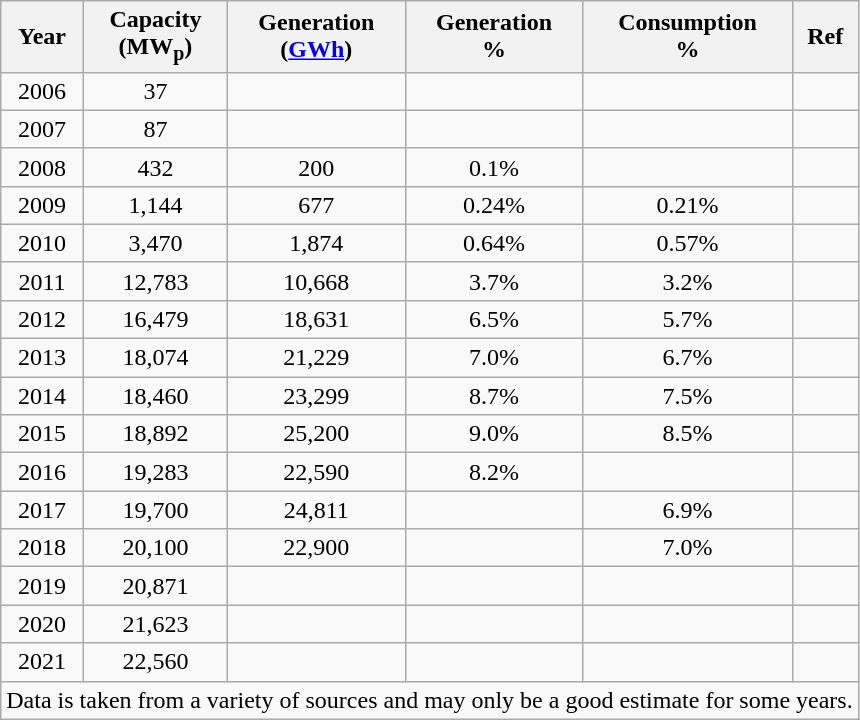<table class="wikitable" style=": left; text-align: center;">
<tr>
<th>Year</th>
<th>Capacity<br>(MW<sub>p</sub>)</th>
<th>Generation<br>(<a href='#'>GWh</a>)</th>
<th>Generation<br>%</th>
<th>Consumption<br>%</th>
<th>Ref</th>
</tr>
<tr>
<td>2006</td>
<td>37</td>
<td></td>
<td></td>
<td></td>
<td></td>
</tr>
<tr>
<td>2007</td>
<td>87</td>
<td></td>
<td></td>
<td></td>
<td></td>
</tr>
<tr>
<td>2008</td>
<td>432</td>
<td>200</td>
<td>0.1%</td>
<td></td>
<td></td>
</tr>
<tr>
<td>2009</td>
<td>1,144</td>
<td>677</td>
<td>0.24%</td>
<td>0.21%</td>
<td></td>
</tr>
<tr>
<td>2010</td>
<td>3,470</td>
<td>1,874</td>
<td>0.64%</td>
<td>0.57%</td>
<td></td>
</tr>
<tr>
<td>2011</td>
<td>12,783</td>
<td>10,668</td>
<td>3.7%</td>
<td>3.2%</td>
<td></td>
</tr>
<tr>
<td>2012</td>
<td>16,479</td>
<td>18,631</td>
<td>6.5%</td>
<td>5.7%</td>
<td></td>
</tr>
<tr>
<td>2013</td>
<td>18,074</td>
<td>21,229</td>
<td>7.0%</td>
<td>6.7%</td>
<td></td>
</tr>
<tr>
<td>2014</td>
<td>18,460</td>
<td>23,299</td>
<td>8.7%</td>
<td>7.5%</td>
<td></td>
</tr>
<tr>
<td>2015</td>
<td>18,892</td>
<td>25,200</td>
<td>9.0%</td>
<td>8.5%</td>
<td></td>
</tr>
<tr>
<td>2016</td>
<td>19,283</td>
<td>22,590</td>
<td>8.2%</td>
<td></td>
<td></td>
</tr>
<tr>
<td>2017</td>
<td>19,700</td>
<td>24,811</td>
<td></td>
<td>6.9%</td>
<td></td>
</tr>
<tr>
<td>2018</td>
<td>20,100</td>
<td>22,900</td>
<td></td>
<td>7.0%</td>
<td></td>
</tr>
<tr>
<td>2019</td>
<td>20,871</td>
<td></td>
<td></td>
<td></td>
<td></td>
</tr>
<tr>
<td>2020</td>
<td>21,623</td>
<td></td>
<td></td>
<td></td>
<td></td>
</tr>
<tr>
<td>2021</td>
<td>22,560</td>
<td></td>
<td></td>
<td></td>
<td></td>
</tr>
<tr>
<td colspan="6">Data is taken from a variety of sources and may only be a good estimate for some years.</td>
</tr>
</table>
